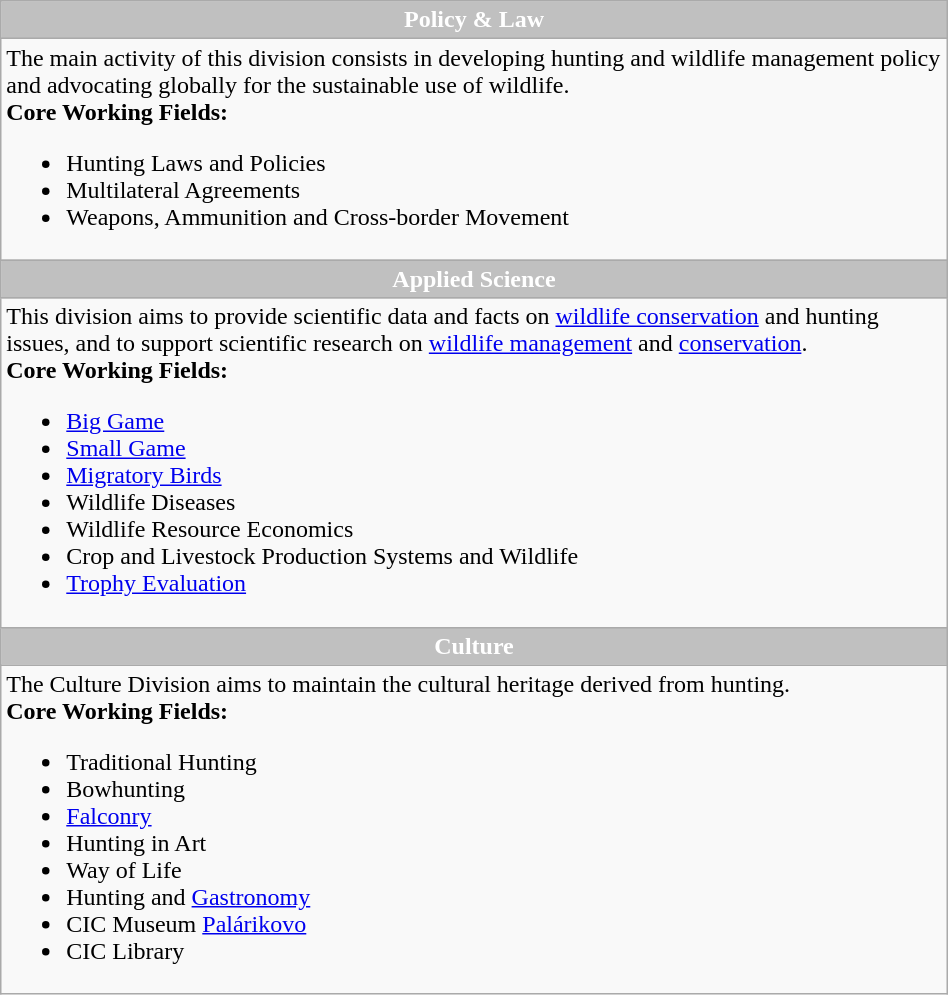<table class="wikitable" style="width:50%;">
<tr>
<th style="text-align:center; background:silver; color:white">Policy & Law</th>
</tr>
<tr>
<td>The main activity of this division consists in developing hunting and wildlife management policy and advocating globally for the sustainable use of wildlife.<br><strong>Core Working Fields:</strong><ul><li>Hunting Laws and Policies</li><li>Multilateral Agreements</li><li>Weapons, Ammunition and Cross-border Movement</li></ul></td>
</tr>
<tr>
<th style="text-align:center; background:silver; color:white">Applied Science</th>
</tr>
<tr>
<td>This division aims to provide scientific data and facts on <a href='#'>wildlife conservation</a> and hunting issues, and to support scientific research on <a href='#'>wildlife management</a> and <a href='#'>conservation</a>.<br><strong>Core Working Fields:</strong><ul><li><a href='#'>Big Game</a></li><li><a href='#'>Small Game</a></li><li><a href='#'>Migratory Birds</a></li><li>Wildlife Diseases</li><li>Wildlife Resource Economics</li><li>Crop and Livestock Production Systems and Wildlife</li><li><a href='#'>Trophy Evaluation</a></li></ul></td>
</tr>
<tr>
<th style="text-align:center; background:silver; color:white">Culture</th>
</tr>
<tr>
<td>The Culture Division aims to maintain the cultural heritage derived from hunting.<br><strong>Core Working Fields:</strong><ul><li>Traditional Hunting</li><li>Bowhunting</li><li><a href='#'>Falconry</a></li><li>Hunting in Art</li><li>Way of Life</li><li>Hunting and <a href='#'>Gastronomy</a></li><li>CIC Museum <a href='#'>Palárikovo</a></li><li>CIC Library</li></ul></td>
</tr>
</table>
